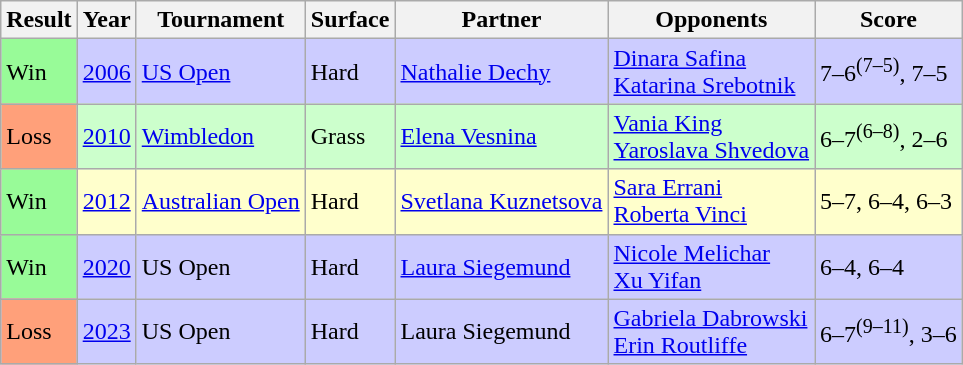<table class="sortable wikitable">
<tr>
<th>Result</th>
<th>Year</th>
<th>Tournament</th>
<th>Surface</th>
<th>Partner</th>
<th>Opponents</th>
<th class="unsortable">Score</th>
</tr>
<tr style="background:#ccf;">
<td style="background:#98fb98;">Win</td>
<td><a href='#'>2006</a></td>
<td><a href='#'>US Open</a></td>
<td>Hard</td>
<td> <a href='#'>Nathalie Dechy</a></td>
<td> <a href='#'>Dinara Safina</a><br> <a href='#'>Katarina Srebotnik</a></td>
<td>7–6<sup>(7–5)</sup>, 7–5</td>
</tr>
<tr style="background:#cfc;">
<td style="background:#ffa07a;">Loss</td>
<td><a href='#'>2010</a></td>
<td><a href='#'>Wimbledon</a></td>
<td>Grass</td>
<td> <a href='#'>Elena Vesnina</a></td>
<td> <a href='#'>Vania King</a><br> <a href='#'>Yaroslava Shvedova</a></td>
<td>6–7<sup>(6–8)</sup>, 2–6</td>
</tr>
<tr style="background:#ffc;">
<td style="background:#98fb98;">Win</td>
<td><a href='#'>2012</a></td>
<td><a href='#'>Australian Open</a></td>
<td>Hard</td>
<td> <a href='#'>Svetlana Kuznetsova</a></td>
<td> <a href='#'>Sara Errani</a><br> <a href='#'>Roberta Vinci</a></td>
<td>5–7, 6–4, 6–3</td>
</tr>
<tr style="background:#ccf;">
<td style="background:#98fb98;">Win</td>
<td><a href='#'>2020</a></td>
<td>US Open</td>
<td>Hard</td>
<td> <a href='#'>Laura Siegemund</a></td>
<td> <a href='#'>Nicole Melichar</a><br> <a href='#'>Xu Yifan</a></td>
<td>6–4, 6–4</td>
</tr>
<tr style="background:#ccf;">
<td style="background:#ffa07a;">Loss</td>
<td><a href='#'>2023</a></td>
<td>US Open</td>
<td>Hard</td>
<td> Laura Siegemund</td>
<td> <a href='#'>Gabriela Dabrowski</a><br> <a href='#'>Erin Routliffe</a></td>
<td>6–7<sup>(9–11)</sup>, 3–6</td>
</tr>
</table>
